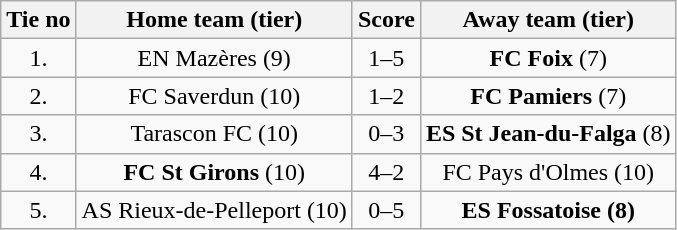<table class="wikitable" style="text-align: center">
<tr>
<th>Tie no</th>
<th>Home team (tier)</th>
<th>Score</th>
<th>Away team (tier)</th>
</tr>
<tr>
<td>1.</td>
<td>EN Mazères (9)</td>
<td>1–5</td>
<td><strong>FC Foix</strong> (7)</td>
</tr>
<tr>
<td>2.</td>
<td>FC Saverdun (10)</td>
<td>1–2</td>
<td><strong>FC Pamiers</strong> (7)</td>
</tr>
<tr>
<td>3.</td>
<td>Tarascon FC (10)</td>
<td>0–3</td>
<td><strong>ES St Jean-du-Falga</strong> (8)</td>
</tr>
<tr>
<td>4.</td>
<td><strong>FC St Girons</strong> (10)</td>
<td>4–2 </td>
<td>FC Pays d'Olmes (10)</td>
</tr>
<tr>
<td>5.</td>
<td>AS Rieux-de-Pelleport (10)</td>
<td>0–5</td>
<td><strong>ES Fossatoise (8)</strong></td>
</tr>
</table>
